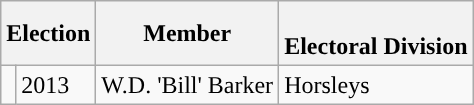<table class="wikitable">
<tr>
<th colspan="2">Election</th>
<th>Member</th>
<th><br>Electoral Division</th>
</tr>
<tr>
<td style="background-color: "></td>
<td>2013</td>
<td>W.D. 'Bill' Barker</td>
<td>Horsleys</td>
</tr>
</table>
